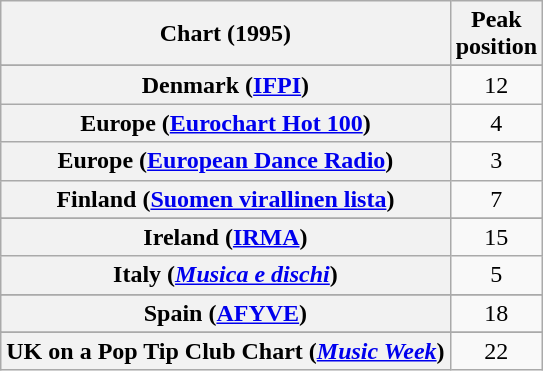<table class="wikitable sortable plainrowheaders">
<tr>
<th>Chart (1995)</th>
<th>Peak<br>position</th>
</tr>
<tr>
</tr>
<tr>
</tr>
<tr>
</tr>
<tr>
<th scope="row">Denmark (<a href='#'>IFPI</a>)</th>
<td align="center">12</td>
</tr>
<tr>
<th scope="row">Europe (<a href='#'>Eurochart Hot 100</a>)</th>
<td align="center">4</td>
</tr>
<tr>
<th scope="row">Europe (<a href='#'>European Dance Radio</a>)</th>
<td align="center">3</td>
</tr>
<tr>
<th scope="row">Finland (<a href='#'>Suomen virallinen lista</a>)</th>
<td align="center">7</td>
</tr>
<tr>
</tr>
<tr>
</tr>
<tr>
<th scope="row">Ireland (<a href='#'>IRMA</a>)</th>
<td align="center">15</td>
</tr>
<tr>
<th scope="row">Italy (<em><a href='#'>Musica e dischi</a></em>)</th>
<td align="center">5</td>
</tr>
<tr>
</tr>
<tr>
</tr>
<tr>
</tr>
<tr>
</tr>
<tr>
<th scope="row">Spain (<a href='#'>AFYVE</a>)</th>
<td align="center">18</td>
</tr>
<tr>
</tr>
<tr>
</tr>
<tr>
</tr>
<tr>
<th scope="row">UK on a Pop Tip Club Chart (<em><a href='#'>Music Week</a></em>)</th>
<td align="center">22</td>
</tr>
</table>
